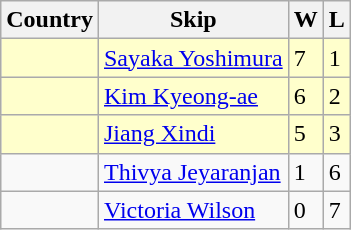<table class=wikitable>
<tr>
<th>Country</th>
<th>Skip</th>
<th>W</th>
<th>L</th>
</tr>
<tr bgcolor=#ffffcc>
<td></td>
<td><a href='#'>Sayaka Yoshimura</a></td>
<td>7</td>
<td>1</td>
</tr>
<tr bgcolor=#ffffcc>
<td></td>
<td><a href='#'>Kim Kyeong-ae</a></td>
<td>6</td>
<td>2</td>
</tr>
<tr bgcolor=#ffffcc>
<td></td>
<td><a href='#'>Jiang Xindi</a></td>
<td>5</td>
<td>3</td>
</tr>
<tr>
<td></td>
<td><a href='#'>Thivya Jeyaranjan</a></td>
<td>1</td>
<td>6</td>
</tr>
<tr>
<td></td>
<td><a href='#'>Victoria Wilson</a></td>
<td>0</td>
<td>7</td>
</tr>
</table>
